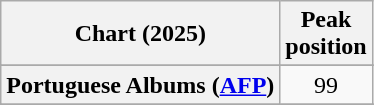<table class="wikitable sortable plainrowheaders" style="text-align:center;">
<tr>
<th scope="col">Chart (2025)</th>
<th scope="col">Peak<br>position</th>
</tr>
<tr>
</tr>
<tr>
</tr>
<tr>
</tr>
<tr>
</tr>
<tr>
</tr>
<tr>
<th scope="row">Portuguese Albums (<a href='#'>AFP</a>)</th>
<td>99</td>
</tr>
<tr>
</tr>
<tr>
</tr>
<tr>
</tr>
<tr>
</tr>
<tr>
</tr>
<tr>
</tr>
</table>
